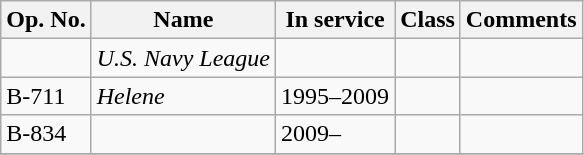<table class="wikitable">
<tr>
<th>Op. No.</th>
<th>Name</th>
<th>In service</th>
<th>Class</th>
<th>Comments</th>
</tr>
<tr>
<td></td>
<td><em>U.S. Navy League</em></td>
<td></td>
<td></td>
<td></td>
</tr>
<tr>
<td>B-711</td>
<td><em>Helene</em></td>
<td>1995–2009</td>
<td></td>
<td></td>
</tr>
<tr>
<td>B-834</td>
<td></td>
<td>2009–</td>
<td></td>
<td></td>
</tr>
<tr>
</tr>
</table>
